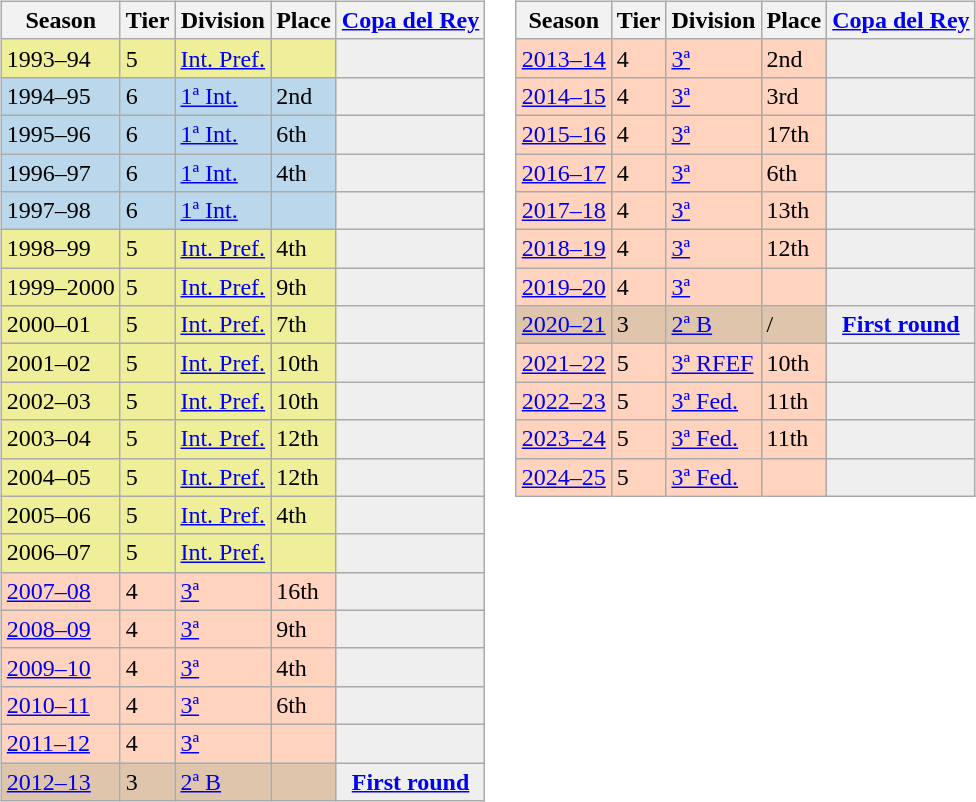<table>
<tr>
<td valign="top" width=0%><br><table class="wikitable">
<tr style="background:#f0f6fa;">
<th>Season</th>
<th>Tier</th>
<th>Division</th>
<th>Place</th>
<th><a href='#'>Copa del Rey</a></th>
</tr>
<tr>
<td style="background:#EFEF99;">1993–94</td>
<td style="background:#EFEF99;">5</td>
<td style="background:#EFEF99;"><a href='#'>Int. Pref.</a></td>
<td style="background:#EFEF99;"></td>
<th style="background:#efefef;"></th>
</tr>
<tr>
<td style="background:#BBD7EC;">1994–95</td>
<td style="background:#BBD7EC;">6</td>
<td style="background:#BBD7EC;"><a href='#'>1ª Int.</a></td>
<td style="background:#BBD7EC;">2nd</td>
<th style="background:#efefef;"></th>
</tr>
<tr>
<td style="background:#BBD7EC;">1995–96</td>
<td style="background:#BBD7EC;">6</td>
<td style="background:#BBD7EC;"><a href='#'>1ª Int.</a></td>
<td style="background:#BBD7EC;">6th</td>
<th style="background:#efefef;"></th>
</tr>
<tr>
<td style="background:#BBD7EC;">1996–97</td>
<td style="background:#BBD7EC;">6</td>
<td style="background:#BBD7EC;"><a href='#'>1ª Int.</a></td>
<td style="background:#BBD7EC;">4th</td>
<th style="background:#efefef;"></th>
</tr>
<tr>
<td style="background:#BBD7EC;">1997–98</td>
<td style="background:#BBD7EC;">6</td>
<td style="background:#BBD7EC;"><a href='#'>1ª Int.</a></td>
<td style="background:#BBD7EC;"></td>
<th style="background:#efefef;"></th>
</tr>
<tr>
<td style="background:#EFEF99;">1998–99</td>
<td style="background:#EFEF99;">5</td>
<td style="background:#EFEF99;"><a href='#'>Int. Pref.</a></td>
<td style="background:#EFEF99;">4th</td>
<th style="background:#efefef;"></th>
</tr>
<tr>
<td style="background:#EFEF99;">1999–2000</td>
<td style="background:#EFEF99;">5</td>
<td style="background:#EFEF99;"><a href='#'>Int. Pref.</a></td>
<td style="background:#EFEF99;">9th</td>
<th style="background:#efefef;"></th>
</tr>
<tr>
<td style="background:#EFEF99;">2000–01</td>
<td style="background:#EFEF99;">5</td>
<td style="background:#EFEF99;"><a href='#'>Int. Pref.</a></td>
<td style="background:#EFEF99;">7th</td>
<th style="background:#efefef;"></th>
</tr>
<tr>
<td style="background:#EFEF99;">2001–02</td>
<td style="background:#EFEF99;">5</td>
<td style="background:#EFEF99;"><a href='#'>Int. Pref.</a></td>
<td style="background:#EFEF99;">10th</td>
<th style="background:#efefef;"></th>
</tr>
<tr>
<td style="background:#EFEF99;">2002–03</td>
<td style="background:#EFEF99;">5</td>
<td style="background:#EFEF99;"><a href='#'>Int. Pref.</a></td>
<td style="background:#EFEF99;">10th</td>
<th style="background:#efefef;"></th>
</tr>
<tr>
<td style="background:#EFEF99;">2003–04</td>
<td style="background:#EFEF99;">5</td>
<td style="background:#EFEF99;"><a href='#'>Int. Pref.</a></td>
<td style="background:#EFEF99;">12th</td>
<th style="background:#efefef;"></th>
</tr>
<tr>
<td style="background:#EFEF99;">2004–05</td>
<td style="background:#EFEF99;">5</td>
<td style="background:#EFEF99;"><a href='#'>Int. Pref.</a></td>
<td style="background:#EFEF99;">12th</td>
<th style="background:#efefef;"></th>
</tr>
<tr>
<td style="background:#EFEF99;">2005–06</td>
<td style="background:#EFEF99;">5</td>
<td style="background:#EFEF99;"><a href='#'>Int. Pref.</a></td>
<td style="background:#EFEF99;">4th</td>
<th style="background:#efefef;"></th>
</tr>
<tr>
<td style="background:#EFEF99;">2006–07</td>
<td style="background:#EFEF99;">5</td>
<td style="background:#EFEF99;"><a href='#'>Int. Pref.</a></td>
<td style="background:#EFEF99;"></td>
<th style="background:#efefef;"></th>
</tr>
<tr>
<td style="background:#FFD3BD;"><a href='#'>2007–08</a></td>
<td style="background:#FFD3BD;">4</td>
<td style="background:#FFD3BD;"><a href='#'>3ª</a></td>
<td style="background:#FFD3BD;">16th</td>
<th style="background:#efefef;"></th>
</tr>
<tr>
<td style="background:#FFD3BD;"><a href='#'>2008–09</a></td>
<td style="background:#FFD3BD;">4</td>
<td style="background:#FFD3BD;"><a href='#'>3ª</a></td>
<td style="background:#FFD3BD;">9th</td>
<th style="background:#efefef;"></th>
</tr>
<tr>
<td style="background:#FFD3BD;"><a href='#'>2009–10</a></td>
<td style="background:#FFD3BD;">4</td>
<td style="background:#FFD3BD;"><a href='#'>3ª</a></td>
<td style="background:#FFD3BD;">4th</td>
<th style="background:#efefef;"></th>
</tr>
<tr>
<td style="background:#FFD3BD;"><a href='#'>2010–11</a></td>
<td style="background:#FFD3BD;">4</td>
<td style="background:#FFD3BD;"><a href='#'>3ª</a></td>
<td style="background:#FFD3BD;">6th</td>
<th style="background:#efefef;"></th>
</tr>
<tr>
<td style="background:#FFD3BD;"><a href='#'>2011–12</a></td>
<td style="background:#FFD3BD;">4</td>
<td style="background:#FFD3BD;"><a href='#'>3ª</a></td>
<td style="background:#FFD3BD;"></td>
<th style="background:#efefef;"></th>
</tr>
<tr>
<td style="background:#DEC5AB;"><a href='#'>2012–13</a></td>
<td style="background:#DEC5AB;">3</td>
<td style="background:#DEC5AB;"><a href='#'>2ª B</a></td>
<td style="background:#DEC5AB;"></td>
<th style="background:#efefef;"><a href='#'>First round</a></th>
</tr>
</table>
</td>
<td valign="top" width=0%><br><table class="wikitable">
<tr style="background:#f0f6fa;">
<th>Season</th>
<th>Tier</th>
<th>Division</th>
<th>Place</th>
<th><a href='#'>Copa del Rey</a></th>
</tr>
<tr>
<td style="background:#FFD3BD;"><a href='#'>2013–14</a></td>
<td style="background:#FFD3BD;">4</td>
<td style="background:#FFD3BD;"><a href='#'>3ª</a></td>
<td style="background:#FFD3BD;">2nd</td>
<th style="background:#efefef;"></th>
</tr>
<tr>
<td style="background:#FFD3BD;"><a href='#'>2014–15</a></td>
<td style="background:#FFD3BD;">4</td>
<td style="background:#FFD3BD;"><a href='#'>3ª</a></td>
<td style="background:#FFD3BD;">3rd</td>
<th style="background:#efefef;"></th>
</tr>
<tr>
<td style="background:#FFD3BD;"><a href='#'>2015–16</a></td>
<td style="background:#FFD3BD;">4</td>
<td style="background:#FFD3BD;"><a href='#'>3ª</a></td>
<td style="background:#FFD3BD;">17th</td>
<th style="background:#efefef;"></th>
</tr>
<tr>
<td style="background:#FFD3BD;"><a href='#'>2016–17</a></td>
<td style="background:#FFD3BD;">4</td>
<td style="background:#FFD3BD;"><a href='#'>3ª</a></td>
<td style="background:#FFD3BD;">6th</td>
<th style="background:#efefef;"></th>
</tr>
<tr>
<td style="background:#FFD3BD;"><a href='#'>2017–18</a></td>
<td style="background:#FFD3BD;">4</td>
<td style="background:#FFD3BD;"><a href='#'>3ª</a></td>
<td style="background:#FFD3BD;">13th</td>
<th style="background:#efefef;"></th>
</tr>
<tr>
<td style="background:#FFD3BD;"><a href='#'>2018–19</a></td>
<td style="background:#FFD3BD;">4</td>
<td style="background:#FFD3BD;"><a href='#'>3ª</a></td>
<td style="background:#FFD3BD;">12th</td>
<th style="background:#efefef;"></th>
</tr>
<tr>
<td style="background:#FFD3BD;"><a href='#'>2019–20</a></td>
<td style="background:#FFD3BD;">4</td>
<td style="background:#FFD3BD;"><a href='#'>3ª</a></td>
<td style="background:#FFD3BD;"></td>
<th style="background:#efefef;"></th>
</tr>
<tr>
<td style="background:#DEC5AB;"><a href='#'>2020–21</a></td>
<td style="background:#DEC5AB;">3</td>
<td style="background:#DEC5AB;"><a href='#'>2ª B</a></td>
<td style="background:#DEC5AB;"> / </td>
<th style="background:#efefef;"><a href='#'>First round</a></th>
</tr>
<tr>
<td style="background:#FFD3BD;"><a href='#'>2021–22</a></td>
<td style="background:#FFD3BD;">5</td>
<td style="background:#FFD3BD;"><a href='#'>3ª RFEF</a></td>
<td style="background:#FFD3BD;">10th</td>
<th style="background:#efefef;"></th>
</tr>
<tr>
<td style="background:#FFD3BD;"><a href='#'>2022–23</a></td>
<td style="background:#FFD3BD;">5</td>
<td style="background:#FFD3BD;"><a href='#'>3ª Fed.</a></td>
<td style="background:#FFD3BD;">11th</td>
<th style="background:#efefef;"></th>
</tr>
<tr>
<td style="background:#FFD3BD;"><a href='#'>2023–24</a></td>
<td style="background:#FFD3BD;">5</td>
<td style="background:#FFD3BD;"><a href='#'>3ª Fed.</a></td>
<td style="background:#FFD3BD;">11th</td>
<th style="background:#efefef;"></th>
</tr>
<tr>
<td style="background:#FFD3BD;"><a href='#'>2024–25</a></td>
<td style="background:#FFD3BD;">5</td>
<td style="background:#FFD3BD;"><a href='#'>3ª Fed.</a></td>
<td style="background:#FFD3BD;"></td>
<th style="background:#efefef;"></th>
</tr>
</table>
</td>
</tr>
</table>
